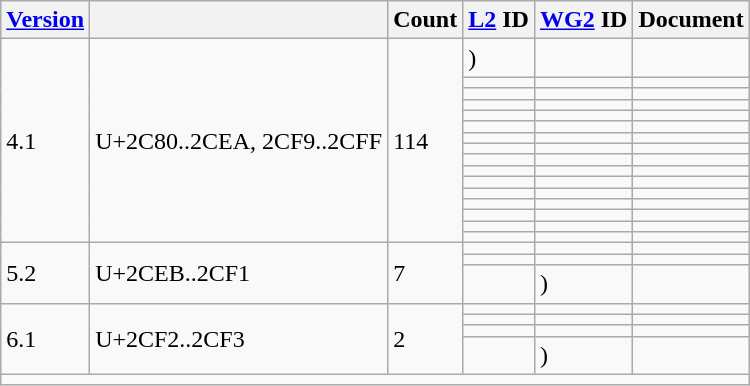<table class="wikitable collapsible sticky-header">
<tr>
<th><a href='#'>Version</a></th>
<th></th>
<th>Count</th>
<th><a href='#'>L2</a> ID</th>
<th><a href='#'>WG2</a> ID</th>
<th>Document</th>
</tr>
<tr>
<td rowspan="16">4.1</td>
<td rowspan="16">U+2C80..2CEA, 2CF9..2CFF</td>
<td rowspan="16">114</td>
<td> )</td>
<td></td>
<td></td>
</tr>
<tr>
<td></td>
<td></td>
<td></td>
</tr>
<tr>
<td></td>
<td></td>
<td></td>
</tr>
<tr>
<td></td>
<td></td>
<td></td>
</tr>
<tr>
<td></td>
<td></td>
<td></td>
</tr>
<tr>
<td></td>
<td></td>
<td></td>
</tr>
<tr>
<td></td>
<td></td>
<td></td>
</tr>
<tr>
<td></td>
<td></td>
<td></td>
</tr>
<tr>
<td></td>
<td></td>
<td></td>
</tr>
<tr>
<td></td>
<td></td>
<td></td>
</tr>
<tr>
<td></td>
<td></td>
<td></td>
</tr>
<tr>
<td></td>
<td></td>
<td></td>
</tr>
<tr>
<td></td>
<td></td>
<td></td>
</tr>
<tr>
<td></td>
<td></td>
<td></td>
</tr>
<tr>
<td></td>
<td></td>
<td></td>
</tr>
<tr>
<td></td>
<td></td>
<td></td>
</tr>
<tr>
<td rowspan="3">5.2</td>
<td rowspan="3">U+2CEB..2CF1</td>
<td rowspan="3">7</td>
<td></td>
<td></td>
<td></td>
</tr>
<tr>
<td></td>
<td></td>
<td></td>
</tr>
<tr>
<td></td>
<td> )</td>
<td></td>
</tr>
<tr>
<td rowspan="4">6.1</td>
<td rowspan="4">U+2CF2..2CF3</td>
<td rowspan="4">2</td>
<td></td>
<td></td>
<td></td>
</tr>
<tr>
<td></td>
<td></td>
<td></td>
</tr>
<tr>
<td></td>
<td></td>
<td></td>
</tr>
<tr>
<td></td>
<td> )</td>
<td></td>
</tr>
<tr class="sortbottom">
<td colspan="6"></td>
</tr>
</table>
